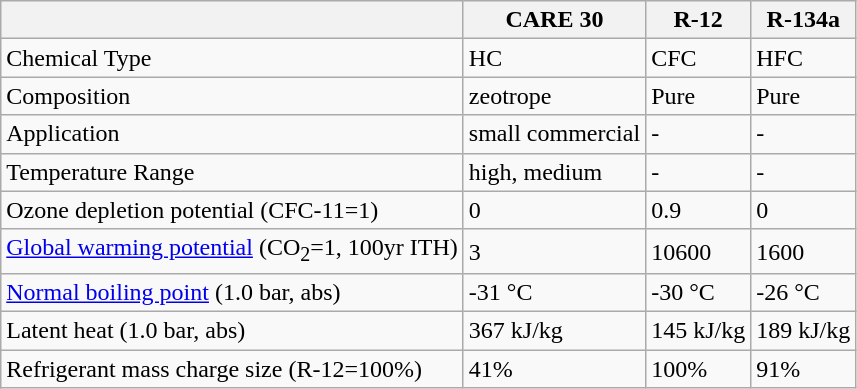<table class="wikitable">
<tr>
<th></th>
<th>CARE 30</th>
<th>R-12</th>
<th>R-134a</th>
</tr>
<tr>
<td>Chemical Type</td>
<td>HC</td>
<td>CFC</td>
<td>HFC</td>
</tr>
<tr>
<td>Composition</td>
<td>zeotrope</td>
<td>Pure</td>
<td>Pure</td>
</tr>
<tr>
<td>Application</td>
<td>small commercial</td>
<td>-</td>
<td>-</td>
</tr>
<tr>
<td>Temperature Range</td>
<td>high, medium</td>
<td>-</td>
<td>-</td>
</tr>
<tr>
<td>Ozone depletion potential (CFC-11=1)</td>
<td>0</td>
<td>0.9</td>
<td>0</td>
</tr>
<tr>
<td><a href='#'>Global warming potential</a> (CO<sub>2</sub>=1, 100yr ITH)</td>
<td>3</td>
<td>10600</td>
<td>1600</td>
</tr>
<tr>
<td><a href='#'>Normal boiling point</a> (1.0 bar, abs)</td>
<td>-31 °C</td>
<td>-30 °C</td>
<td>-26 °C</td>
</tr>
<tr>
<td>Latent heat (1.0 bar, abs)</td>
<td>367 kJ/kg</td>
<td>145 kJ/kg</td>
<td>189 kJ/kg</td>
</tr>
<tr>
<td>Refrigerant mass charge size (R-12=100%)</td>
<td>41%</td>
<td>100%</td>
<td>91%</td>
</tr>
</table>
